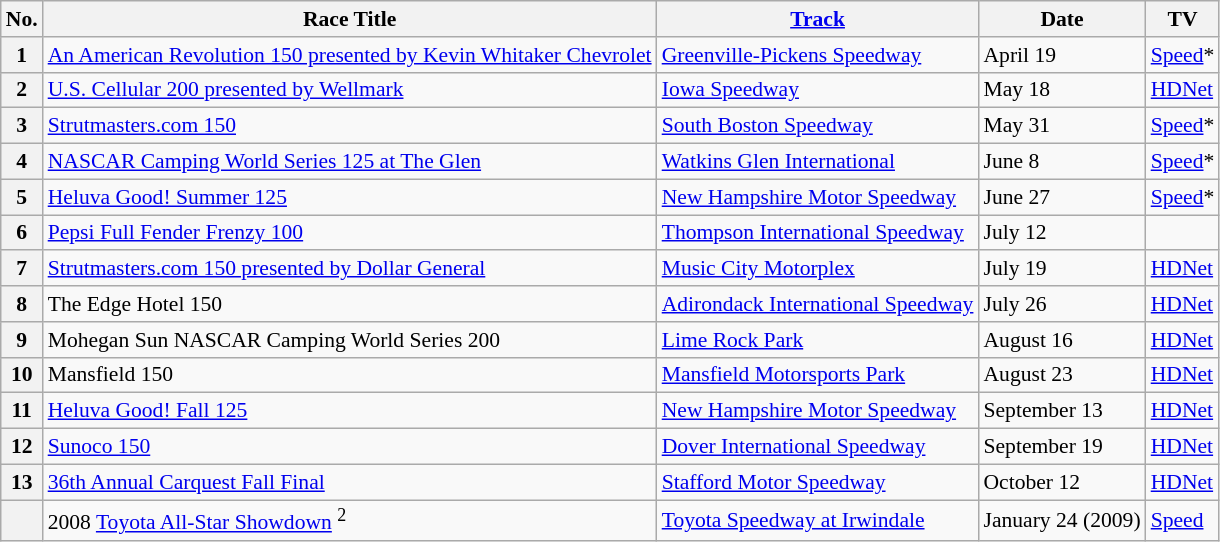<table class="wikitable" style="font-size: 90%;">
<tr>
<th>No.</th>
<th>Race Title</th>
<th><a href='#'>Track</a></th>
<th>Date</th>
<th>TV</th>
</tr>
<tr>
<th>1</th>
<td><a href='#'>An American Revolution 150 presented by Kevin Whitaker Chevrolet</a></td>
<td><a href='#'>Greenville-Pickens Speedway</a></td>
<td>April 19</td>
<td><a href='#'>Speed</a>*</td>
</tr>
<tr>
<th>2</th>
<td><a href='#'>U.S. Cellular 200 presented by Wellmark</a></td>
<td><a href='#'>Iowa Speedway</a></td>
<td>May 18</td>
<td><a href='#'>HDNet</a></td>
</tr>
<tr>
<th>3</th>
<td><a href='#'>Strutmasters.com 150</a></td>
<td><a href='#'>South Boston Speedway</a></td>
<td>May 31</td>
<td><a href='#'>Speed</a>*</td>
</tr>
<tr>
<th>4</th>
<td><a href='#'>NASCAR Camping World Series 125 at The Glen</a></td>
<td><a href='#'>Watkins Glen International</a></td>
<td>June 8</td>
<td><a href='#'>Speed</a>*</td>
</tr>
<tr>
<th>5</th>
<td><a href='#'>Heluva Good! Summer 125</a></td>
<td><a href='#'>New Hampshire Motor Speedway</a></td>
<td>June 27</td>
<td><a href='#'>Speed</a>*</td>
</tr>
<tr>
<th>6</th>
<td><a href='#'>Pepsi Full Fender Frenzy 100</a></td>
<td><a href='#'>Thompson International Speedway</a></td>
<td>July 12</td>
<td></td>
</tr>
<tr>
<th>7</th>
<td><a href='#'>Strutmasters.com 150 presented by Dollar General</a></td>
<td><a href='#'>Music City Motorplex</a></td>
<td>July 19</td>
<td><a href='#'>HDNet</a></td>
</tr>
<tr>
<th>8</th>
<td>The Edge Hotel 150</td>
<td><a href='#'>Adirondack International Speedway</a></td>
<td>July 26</td>
<td><a href='#'>HDNet</a></td>
</tr>
<tr>
<th>9</th>
<td>Mohegan Sun NASCAR Camping World Series 200</td>
<td><a href='#'>Lime Rock Park</a></td>
<td>August 16</td>
<td><a href='#'>HDNet</a></td>
</tr>
<tr>
<th>10</th>
<td>Mansfield 150</td>
<td><a href='#'>Mansfield Motorsports Park</a></td>
<td>August 23</td>
<td><a href='#'>HDNet</a></td>
</tr>
<tr>
<th>11</th>
<td><a href='#'>Heluva Good! Fall 125</a></td>
<td><a href='#'>New Hampshire Motor Speedway</a></td>
<td>September 13</td>
<td><a href='#'>HDNet</a></td>
</tr>
<tr>
<th>12</th>
<td><a href='#'>Sunoco 150</a></td>
<td><a href='#'>Dover International Speedway</a></td>
<td>September 19</td>
<td><a href='#'>HDNet</a></td>
</tr>
<tr>
<th>13</th>
<td><a href='#'>36th Annual Carquest Fall Final</a></td>
<td><a href='#'>Stafford Motor Speedway</a></td>
<td>October 12</td>
<td><a href='#'>HDNet</a></td>
</tr>
<tr>
<th></th>
<td>2008 <a href='#'>Toyota All-Star Showdown</a> <sup>2</sup></td>
<td><a href='#'>Toyota Speedway at Irwindale</a></td>
<td>January 24 (2009)</td>
<td><a href='#'>Speed</a></td>
</tr>
</table>
